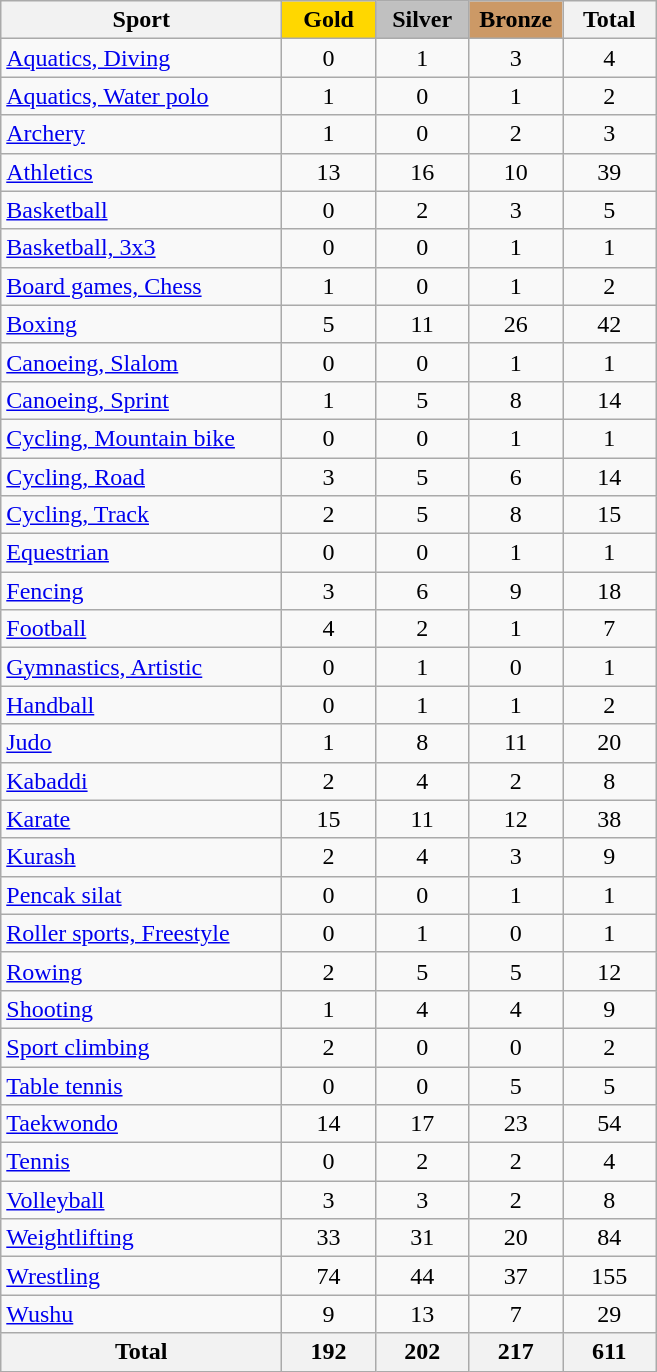<table class="wikitable sortable" style="text-align:center;">
<tr>
<th width=180>Sport</th>
<th scope="col" style="background:gold; width:55px;">Gold</th>
<th scope="col" style="background:silver; width:55px;">Silver</th>
<th scope="col" style="background:#cc9966; width:55px;">Bronze</th>
<th width=55>Total</th>
</tr>
<tr>
<td align=left><a href='#'>Aquatics, Diving</a></td>
<td>0</td>
<td>1</td>
<td>3</td>
<td>4</td>
</tr>
<tr>
<td align=left><a href='#'>Aquatics, Water polo</a></td>
<td>1</td>
<td>0</td>
<td>1</td>
<td>2</td>
</tr>
<tr>
<td align=left><a href='#'>Archery</a></td>
<td>1</td>
<td>0</td>
<td>2</td>
<td>3</td>
</tr>
<tr>
<td align=left><a href='#'>Athletics</a></td>
<td>13</td>
<td>16</td>
<td>10</td>
<td>39</td>
</tr>
<tr>
<td align=left><a href='#'>Basketball</a></td>
<td>0</td>
<td>2</td>
<td>3</td>
<td>5</td>
</tr>
<tr>
<td align=left><a href='#'>Basketball, 3x3</a></td>
<td>0</td>
<td>0</td>
<td>1</td>
<td>1</td>
</tr>
<tr>
<td align=left><a href='#'>Board games, Chess</a></td>
<td>1</td>
<td>0</td>
<td>1</td>
<td>2</td>
</tr>
<tr>
<td align=left><a href='#'>Boxing</a></td>
<td>5</td>
<td>11</td>
<td>26</td>
<td>42</td>
</tr>
<tr>
<td align=left><a href='#'>Canoeing, Slalom</a></td>
<td>0</td>
<td>0</td>
<td>1</td>
<td>1</td>
</tr>
<tr>
<td align=left><a href='#'>Canoeing, Sprint</a></td>
<td>1</td>
<td>5</td>
<td>8</td>
<td>14</td>
</tr>
<tr>
<td align=left><a href='#'>Cycling, Mountain bike</a></td>
<td>0</td>
<td>0</td>
<td>1</td>
<td>1</td>
</tr>
<tr>
<td align=left><a href='#'>Cycling, Road</a></td>
<td>3</td>
<td>5</td>
<td>6</td>
<td>14</td>
</tr>
<tr>
<td align=left><a href='#'>Cycling, Track</a></td>
<td>2</td>
<td>5</td>
<td>8</td>
<td>15</td>
</tr>
<tr>
<td align=left><a href='#'>Equestrian</a></td>
<td>0</td>
<td>0</td>
<td>1</td>
<td>1</td>
</tr>
<tr>
<td align=left><a href='#'>Fencing</a></td>
<td>3</td>
<td>6</td>
<td>9</td>
<td>18</td>
</tr>
<tr>
<td align=left><a href='#'>Football</a></td>
<td>4</td>
<td>2</td>
<td>1</td>
<td>7</td>
</tr>
<tr>
<td align=left><a href='#'>Gymnastics, Artistic</a></td>
<td>0</td>
<td>1</td>
<td>0</td>
<td>1</td>
</tr>
<tr>
<td align=left><a href='#'>Handball</a></td>
<td>0</td>
<td>1</td>
<td>1</td>
<td>2</td>
</tr>
<tr>
<td align=left><a href='#'>Judo</a></td>
<td>1</td>
<td>8</td>
<td>11</td>
<td>20</td>
</tr>
<tr>
<td align=left><a href='#'>Kabaddi</a></td>
<td>2</td>
<td>4</td>
<td>2</td>
<td>8</td>
</tr>
<tr>
<td align=left><a href='#'>Karate</a></td>
<td>15</td>
<td>11</td>
<td>12</td>
<td>38</td>
</tr>
<tr>
<td align=left><a href='#'>Kurash</a></td>
<td>2</td>
<td>4</td>
<td>3</td>
<td>9</td>
</tr>
<tr>
<td align=left><a href='#'>Pencak silat</a></td>
<td>0</td>
<td>0</td>
<td>1</td>
<td>1</td>
</tr>
<tr>
<td align=left><a href='#'>Roller sports, Freestyle</a></td>
<td>0</td>
<td>1</td>
<td>0</td>
<td>1</td>
</tr>
<tr>
<td align=left><a href='#'>Rowing</a></td>
<td>2</td>
<td>5</td>
<td>5</td>
<td>12</td>
</tr>
<tr>
<td align=left><a href='#'>Shooting</a></td>
<td>1</td>
<td>4</td>
<td>4</td>
<td>9</td>
</tr>
<tr>
<td align=left><a href='#'>Sport climbing</a></td>
<td>2</td>
<td>0</td>
<td>0</td>
<td>2</td>
</tr>
<tr>
<td align=left><a href='#'>Table tennis</a></td>
<td>0</td>
<td>0</td>
<td>5</td>
<td>5</td>
</tr>
<tr>
<td align=left><a href='#'>Taekwondo</a></td>
<td>14</td>
<td>17</td>
<td>23</td>
<td>54</td>
</tr>
<tr>
<td align=left><a href='#'>Tennis</a></td>
<td>0</td>
<td>2</td>
<td>2</td>
<td>4</td>
</tr>
<tr>
<td align=left><a href='#'>Volleyball</a></td>
<td>3</td>
<td>3</td>
<td>2</td>
<td>8</td>
</tr>
<tr>
<td align=left><a href='#'>Weightlifting</a></td>
<td>33</td>
<td>31</td>
<td>20</td>
<td>84</td>
</tr>
<tr>
<td align=left><a href='#'>Wrestling</a></td>
<td>74</td>
<td>44</td>
<td>37</td>
<td>155</td>
</tr>
<tr>
<td align=left><a href='#'>Wushu</a></td>
<td>9</td>
<td>13</td>
<td>7</td>
<td>29</td>
</tr>
<tr>
<th>Total</th>
<th>192</th>
<th>202</th>
<th>217</th>
<th>611</th>
</tr>
</table>
